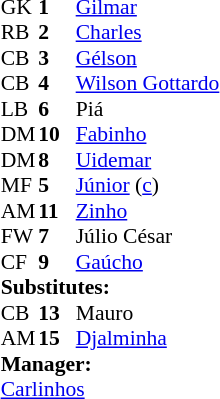<table style="font-size:90%" cellspacing="0" cellpadding="0" align=center>
<tr>
<td colspan="4"><strong> </strong></td>
</tr>
<tr>
<th width=25></th>
<th width=25></th>
</tr>
<tr>
<td>GK</td>
<td><strong>1</strong></td>
<td> <a href='#'>Gilmar</a></td>
</tr>
<tr>
<td>RB</td>
<td><strong>2</strong></td>
<td> <a href='#'>Charles</a></td>
</tr>
<tr>
<td>CB</td>
<td><strong>3</strong></td>
<td> <a href='#'>Gélson</a></td>
</tr>
<tr>
<td>CB</td>
<td><strong>4</strong></td>
<td> <a href='#'>Wilson Gottardo</a></td>
<td></td>
</tr>
<tr>
<td>LB</td>
<td><strong>6</strong></td>
<td> Piá</td>
</tr>
<tr>
<td>DM</td>
<td><strong>10</strong></td>
<td> <a href='#'>Fabinho</a></td>
<td></td>
<td></td>
</tr>
<tr>
<td>DM</td>
<td><strong>8</strong></td>
<td> <a href='#'>Uidemar</a></td>
</tr>
<tr>
<td>MF</td>
<td><strong>5</strong></td>
<td> <a href='#'>Júnior</a> (<a href='#'>c</a>)</td>
</tr>
<tr>
<td>AM</td>
<td><strong>11</strong></td>
<td> <a href='#'>Zinho</a></td>
</tr>
<tr>
<td>FW</td>
<td><strong>7</strong></td>
<td> Júlio César</td>
</tr>
<tr>
<td>CF</td>
<td><strong>9</strong></td>
<td> <a href='#'>Gaúcho</a></td>
<td></td>
<td></td>
</tr>
<tr>
<td colspan=3><strong>Substitutes:</strong></td>
</tr>
<tr>
<td>CB</td>
<td><strong>13</strong></td>
<td> Mauro</td>
<td></td>
<td></td>
</tr>
<tr>
<td>AM</td>
<td><strong>15</strong></td>
<td> <a href='#'>Djalminha</a></td>
<td></td>
<td></td>
</tr>
<tr>
<td colspan=3><strong>Manager:</strong></td>
</tr>
<tr>
<td colspan=4> <a href='#'>Carlinhos</a></td>
</tr>
</table>
